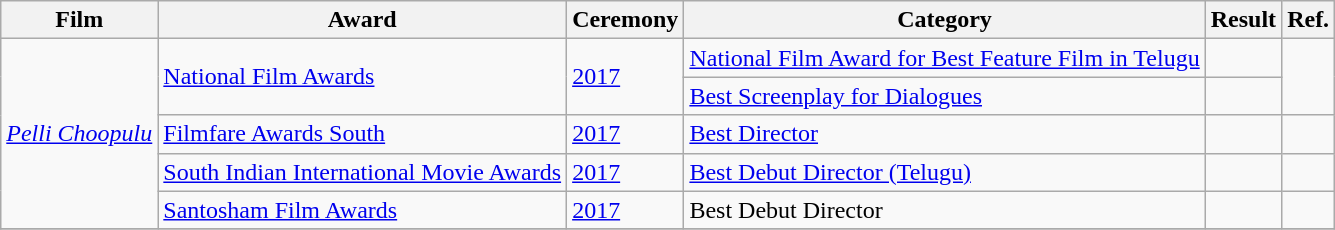<table class="wikitable sortable">
<tr>
<th>Film</th>
<th>Award</th>
<th>Ceremony</th>
<th>Category</th>
<th>Result</th>
<th scope="col" class="unsortable">Ref.</th>
</tr>
<tr>
<td rowspan="5"><em><a href='#'>Pelli Choopulu</a></em></td>
<td rowspan=2><a href='#'>National Film Awards</a></td>
<td rowspan="2"><a href='#'>2017</a></td>
<td><a href='#'>National Film Award for Best Feature Film in Telugu</a></td>
<td></td>
<td rowspan=2></td>
</tr>
<tr>
<td><a href='#'>Best Screenplay for Dialogues</a></td>
<td></td>
</tr>
<tr>
<td><a href='#'>Filmfare Awards South</a></td>
<td><a href='#'>2017</a></td>
<td><a href='#'>Best Director</a></td>
<td></td>
<td></td>
</tr>
<tr>
<td><a href='#'>South Indian International Movie Awards</a></td>
<td><a href='#'>2017</a></td>
<td><a href='#'>Best Debut Director (Telugu)</a></td>
<td></td>
<td></td>
</tr>
<tr>
<td><a href='#'>Santosham Film Awards</a></td>
<td><a href='#'>2017</a></td>
<td>Best Debut Director</td>
<td></td>
<td></td>
</tr>
<tr>
</tr>
</table>
